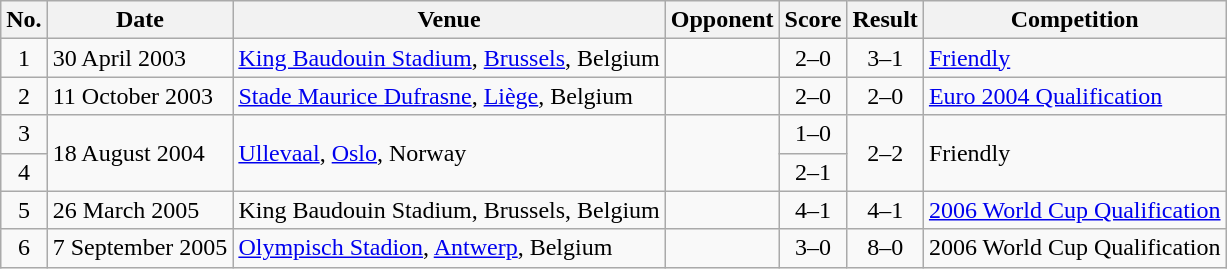<table class="wikitable sortable">
<tr>
<th scope="col">No.</th>
<th scope="col">Date</th>
<th scope="col">Venue</th>
<th scope="col">Opponent</th>
<th scope="col">Score</th>
<th scope="col">Result</th>
<th scope="col">Competition</th>
</tr>
<tr>
<td align="center">1</td>
<td>30 April 2003</td>
<td><a href='#'>King Baudouin Stadium</a>, <a href='#'>Brussels</a>, Belgium</td>
<td></td>
<td align="center">2–0</td>
<td align="center">3–1</td>
<td><a href='#'>Friendly</a></td>
</tr>
<tr>
<td align="center">2</td>
<td>11 October 2003</td>
<td><a href='#'>Stade Maurice Dufrasne</a>, <a href='#'>Liège</a>, Belgium</td>
<td></td>
<td align="center">2–0</td>
<td align="center">2–0</td>
<td><a href='#'>Euro 2004 Qualification</a></td>
</tr>
<tr>
<td align="center">3</td>
<td rowspan="2">18 August 2004</td>
<td rowspan="2"><a href='#'>Ullevaal</a>, <a href='#'>Oslo</a>, Norway</td>
<td rowspan="2"></td>
<td align="center">1–0</td>
<td rowspan="2" align="center">2–2</td>
<td rowspan="2">Friendly</td>
</tr>
<tr>
<td align="center">4</td>
<td align="center">2–1</td>
</tr>
<tr>
<td align="center">5</td>
<td>26 March 2005</td>
<td>King Baudouin Stadium, Brussels, Belgium</td>
<td></td>
<td align="center">4–1</td>
<td align="center">4–1</td>
<td><a href='#'>2006 World Cup Qualification</a></td>
</tr>
<tr>
<td align="center">6</td>
<td>7 September 2005</td>
<td><a href='#'>Olympisch Stadion</a>, <a href='#'>Antwerp</a>, Belgium</td>
<td></td>
<td align="center">3–0</td>
<td align="center">8–0</td>
<td>2006 World Cup Qualification</td>
</tr>
</table>
